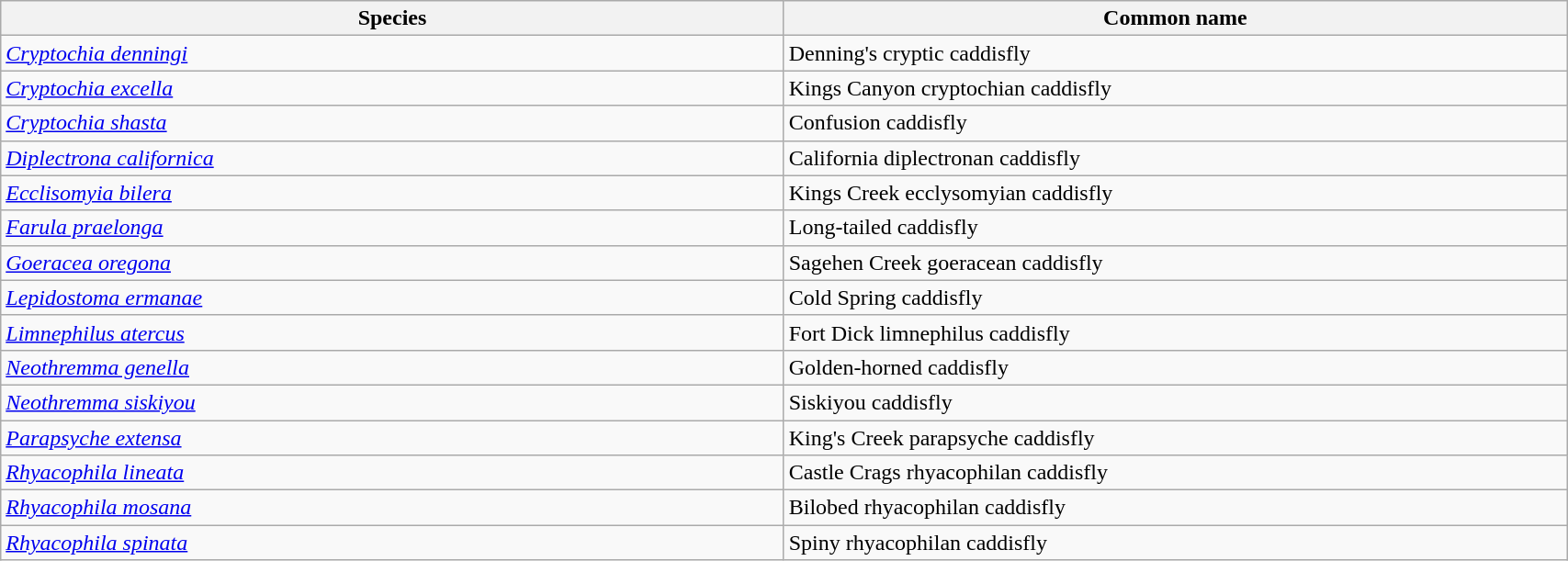<table width=90% class="wikitable">
<tr>
<th width=25%>Species</th>
<th width=25%>Common name</th>
</tr>
<tr>
<td><em><a href='#'>Cryptochia denningi</a></em></td>
<td>Denning's cryptic caddisfly</td>
</tr>
<tr>
<td><em><a href='#'>Cryptochia excella</a></em></td>
<td>Kings Canyon cryptochian caddisfly</td>
</tr>
<tr>
<td><em><a href='#'>Cryptochia shasta</a></em></td>
<td>Confusion caddisfly</td>
</tr>
<tr>
<td><em><a href='#'>Diplectrona californica</a></em></td>
<td>California diplectronan caddisfly</td>
</tr>
<tr>
<td><em><a href='#'>Ecclisomyia bilera</a></em></td>
<td>Kings Creek ecclysomyian caddisfly</td>
</tr>
<tr>
<td><em><a href='#'>Farula praelonga</a></em></td>
<td>Long-tailed caddisfly</td>
</tr>
<tr>
<td><em><a href='#'>Goeracea oregona</a></em></td>
<td>Sagehen Creek goeracean caddisfly</td>
</tr>
<tr>
<td><em><a href='#'>Lepidostoma ermanae</a></em></td>
<td>Cold Spring caddisfly</td>
</tr>
<tr>
<td><em><a href='#'>Limnephilus atercus</a></em></td>
<td>Fort Dick limnephilus caddisfly</td>
</tr>
<tr>
<td><em><a href='#'>Neothremma genella</a></em></td>
<td>Golden-horned caddisfly</td>
</tr>
<tr>
<td><em><a href='#'>Neothremma siskiyou</a></em></td>
<td>Siskiyou caddisfly</td>
</tr>
<tr>
<td><em><a href='#'>Parapsyche extensa</a></em></td>
<td>King's Creek parapsyche caddisfly</td>
</tr>
<tr>
<td><em><a href='#'>Rhyacophila lineata</a></em></td>
<td>Castle Crags rhyacophilan caddisfly</td>
</tr>
<tr>
<td><em><a href='#'>Rhyacophila mosana</a></em></td>
<td>Bilobed rhyacophilan caddisfly</td>
</tr>
<tr>
<td><em><a href='#'>Rhyacophila spinata</a></em></td>
<td>Spiny rhyacophilan caddisfly</td>
</tr>
</table>
